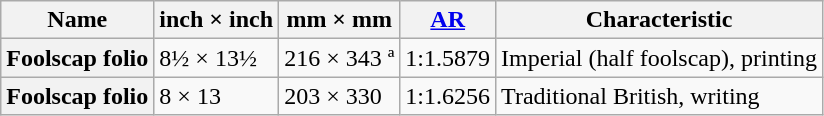<table class="wikitable">
<tr>
<th>Name</th>
<th>inch × inch</th>
<th>mm × mm</th>
<th><a href='#'>AR</a></th>
<th>Characteristic</th>
</tr>
<tr>
<th>Foolscap folio</th>
<td>8½  ×  13½</td>
<td>216 × 343 ª</td>
<td>1:1.5879</td>
<td>Imperial (half foolscap), printing</td>
</tr>
<tr>
<th>Foolscap folio</th>
<td>8  ×  13</td>
<td>203 × 330</td>
<td>1:1.6256</td>
<td>Traditional British, writing </td>
</tr>
</table>
